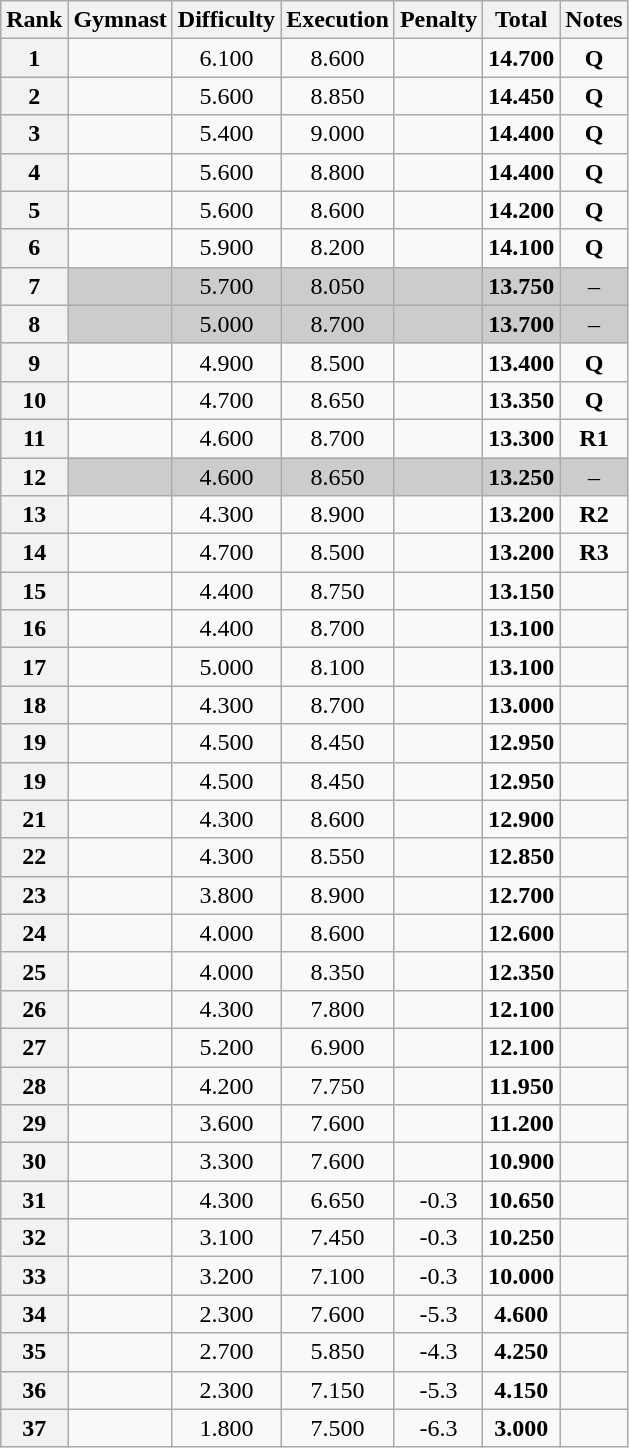<table class="wikitable sortable" style="text-align:center">
<tr>
<th>Rank</th>
<th>Gymnast</th>
<th>Difficulty</th>
<th>Execution</th>
<th>Penalty</th>
<th>Total</th>
<th>Notes</th>
</tr>
<tr>
<th scope=row>1</th>
<td align=left></td>
<td>6.100</td>
<td>8.600</td>
<td></td>
<td><strong>14.700</strong></td>
<td><strong>Q</strong></td>
</tr>
<tr>
<th scope=row>2</th>
<td align=left></td>
<td>5.600</td>
<td>8.850</td>
<td></td>
<td><strong>14.450</strong></td>
<td><strong>Q</strong></td>
</tr>
<tr>
<th scope=row>3</th>
<td align=left></td>
<td>5.400</td>
<td>9.000</td>
<td></td>
<td><strong>14.400</strong></td>
<td><strong>Q</strong></td>
</tr>
<tr>
<th scope=row>4</th>
<td align=left></td>
<td>5.600</td>
<td>8.800</td>
<td></td>
<td><strong>14.400</strong></td>
<td><strong>Q</strong></td>
</tr>
<tr>
<th scope=row>5</th>
<td align=left></td>
<td>5.600</td>
<td>8.600</td>
<td></td>
<td><strong>14.200</strong></td>
<td><strong>Q</strong></td>
</tr>
<tr>
<th scope=row>6</th>
<td align=left></td>
<td>5.900</td>
<td>8.200</td>
<td></td>
<td><strong>14.100</strong></td>
<td><strong>Q</strong></td>
</tr>
<tr bgcolor="cccccc">
<th scope=row>7</th>
<td align=left></td>
<td>5.700</td>
<td>8.050</td>
<td></td>
<td><strong>13.750</strong></td>
<td>–</td>
</tr>
<tr bgcolor="cccccc">
<th scope=row>8</th>
<td align=left></td>
<td>5.000</td>
<td>8.700</td>
<td></td>
<td><strong>13.700</strong></td>
<td>–</td>
</tr>
<tr>
<th scope=row>9</th>
<td align=left></td>
<td>4.900</td>
<td>8.500</td>
<td></td>
<td><strong>13.400</strong></td>
<td><strong>Q</strong></td>
</tr>
<tr>
<th scope=row>10</th>
<td align=left></td>
<td>4.700</td>
<td>8.650</td>
<td></td>
<td><strong>13.350</strong></td>
<td><strong>Q</strong></td>
</tr>
<tr>
<th scope=row>11</th>
<td align=left></td>
<td>4.600</td>
<td>8.700</td>
<td></td>
<td><strong>13.300</strong></td>
<td><strong>R1</strong></td>
</tr>
<tr bgcolor="cccccc">
<th scope=row>12</th>
<td align=left></td>
<td>4.600</td>
<td>8.650</td>
<td></td>
<td><strong>13.250</strong></td>
<td>–</td>
</tr>
<tr>
<th scope=row>13</th>
<td align=left></td>
<td>4.300</td>
<td>8.900</td>
<td></td>
<td><strong>13.200 </strong></td>
<td><strong>R2</strong></td>
</tr>
<tr>
<th scope=row>14</th>
<td align=left></td>
<td>4.700</td>
<td>8.500</td>
<td></td>
<td><strong>13.200</strong></td>
<td><strong>R3</strong></td>
</tr>
<tr>
<th scope=row>15</th>
<td align=left></td>
<td>4.400</td>
<td>8.750</td>
<td></td>
<td><strong>13.150</strong></td>
<td></td>
</tr>
<tr>
<th scope=row>16</th>
<td align=left></td>
<td>4.400</td>
<td>8.700</td>
<td></td>
<td><strong>13.100</strong></td>
<td></td>
</tr>
<tr>
<th scope=row>17</th>
<td align=left></td>
<td>5.000</td>
<td>8.100</td>
<td></td>
<td><strong>13.100</strong></td>
<td></td>
</tr>
<tr>
<th scope=row>18</th>
<td align=left></td>
<td>4.300</td>
<td>8.700</td>
<td></td>
<td><strong>13.000</strong></td>
<td></td>
</tr>
<tr>
<th scope=row>19</th>
<td align=left></td>
<td>4.500</td>
<td>8.450</td>
<td></td>
<td><strong>12.950</strong></td>
<td></td>
</tr>
<tr>
<th scope=row>19</th>
<td align=left></td>
<td>4.500</td>
<td>8.450</td>
<td></td>
<td><strong>12.950</strong></td>
<td></td>
</tr>
<tr>
<th scope=row>21</th>
<td align=left></td>
<td>4.300</td>
<td>8.600</td>
<td></td>
<td><strong>12.900</strong></td>
<td></td>
</tr>
<tr>
<th scope=row>22</th>
<td align=left></td>
<td>4.300</td>
<td>8.550</td>
<td></td>
<td><strong>12.850</strong></td>
<td></td>
</tr>
<tr>
<th scope=row>23</th>
<td align=left></td>
<td>3.800</td>
<td>8.900</td>
<td></td>
<td><strong>12.700</strong></td>
<td></td>
</tr>
<tr>
<th scope=row>24</th>
<td align=left></td>
<td>4.000</td>
<td>8.600</td>
<td></td>
<td><strong>12.600</strong></td>
<td></td>
</tr>
<tr>
<th scope=row>25</th>
<td align=left></td>
<td>4.000</td>
<td>8.350</td>
<td></td>
<td><strong>12.350</strong></td>
<td></td>
</tr>
<tr>
<th scope=row>26</th>
<td align=left></td>
<td>4.300</td>
<td>7.800</td>
<td></td>
<td><strong>12.100</strong></td>
<td></td>
</tr>
<tr>
<th scope=row>27</th>
<td align=left></td>
<td>5.200</td>
<td>6.900</td>
<td></td>
<td><strong>12.100</strong></td>
<td></td>
</tr>
<tr>
<th scope=row>28</th>
<td align=left></td>
<td>4.200</td>
<td>7.750</td>
<td></td>
<td><strong>11.950</strong></td>
<td></td>
</tr>
<tr>
<th scope=row>29</th>
<td align=left></td>
<td>3.600</td>
<td>7.600</td>
<td></td>
<td><strong>11.200</strong></td>
<td></td>
</tr>
<tr>
<th scope=row>30</th>
<td align=left></td>
<td>3.300</td>
<td>7.600</td>
<td></td>
<td><strong>10.900</strong></td>
<td></td>
</tr>
<tr>
<th scope=row>31</th>
<td align=left></td>
<td>4.300</td>
<td>6.650</td>
<td>-0.3</td>
<td><strong>10.650</strong></td>
<td></td>
</tr>
<tr>
<th scope=row>32</th>
<td align=left></td>
<td>3.100</td>
<td>7.450</td>
<td>-0.3</td>
<td><strong>10.250</strong></td>
<td></td>
</tr>
<tr>
<th scope=row>33</th>
<td align=left></td>
<td>3.200</td>
<td>7.100</td>
<td>-0.3</td>
<td><strong>10.000</strong></td>
<td></td>
</tr>
<tr>
<th scope=row>34</th>
<td align=left></td>
<td>2.300</td>
<td>7.600</td>
<td>-5.3</td>
<td><strong>4.600</strong></td>
<td></td>
</tr>
<tr>
<th scope=row>35</th>
<td align=left></td>
<td>2.700</td>
<td>5.850</td>
<td>-4.3</td>
<td><strong>4.250</strong></td>
<td></td>
</tr>
<tr>
<th scope=row>36</th>
<td align=left></td>
<td>2.300</td>
<td>7.150</td>
<td>-5.3</td>
<td><strong>4.150</strong></td>
<td></td>
</tr>
<tr>
<th scope=row>37</th>
<td align=left></td>
<td>1.800</td>
<td>7.500</td>
<td>-6.3</td>
<td><strong>3.000</strong></td>
</tr>
</table>
